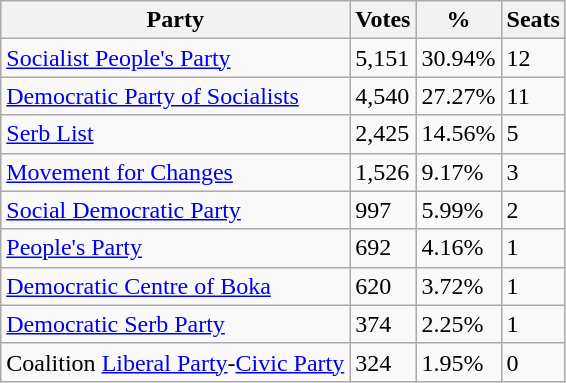<table class="wikitable">
<tr>
<th>Party</th>
<th>Votes</th>
<th>%</th>
<th>Seats</th>
</tr>
<tr>
<td><a href='#'>Socialist People's Party</a></td>
<td>5,151</td>
<td>30.94%</td>
<td>12</td>
</tr>
<tr>
<td><a href='#'>Democratic Party of Socialists</a></td>
<td>4,540</td>
<td>27.27%</td>
<td>11</td>
</tr>
<tr>
<td><a href='#'>Serb List</a></td>
<td>2,425</td>
<td>14.56%</td>
<td>5</td>
</tr>
<tr>
<td><a href='#'>Movement for Changes</a></td>
<td>1,526</td>
<td>9.17%</td>
<td>3</td>
</tr>
<tr>
<td><a href='#'>Social Democratic Party</a></td>
<td>997</td>
<td>5.99%</td>
<td>2</td>
</tr>
<tr>
<td><a href='#'>People's Party</a></td>
<td>692</td>
<td>4.16%</td>
<td>1</td>
</tr>
<tr>
<td><a href='#'>Democratic Centre of Boka</a></td>
<td>620</td>
<td>3.72%</td>
<td>1</td>
</tr>
<tr>
<td><a href='#'>Democratic Serb Party</a></td>
<td>374</td>
<td>2.25%</td>
<td>1</td>
</tr>
<tr>
<td>Coalition <a href='#'>Liberal Party</a>-<a href='#'>Civic Party</a></td>
<td>324</td>
<td>1.95%</td>
<td>0</td>
</tr>
</table>
